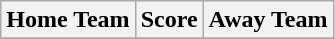<table class="wikitable" style="text-align: center">
<tr>
<th>Home Team</th>
<th>Score</th>
<th>Away Team</th>
</tr>
<tr>
</tr>
</table>
